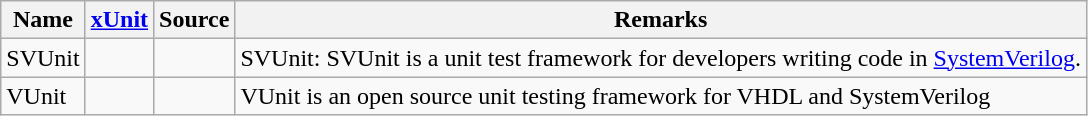<table class="wikitable sortable">
<tr>
<th>Name</th>
<th><a href='#'>xUnit</a></th>
<th>Source</th>
<th>Remarks</th>
</tr>
<tr>
<td>SVUnit</td>
<td></td>
<td></td>
<td>SVUnit: SVUnit is a unit test framework for developers writing code in <a href='#'>SystemVerilog</a>.</td>
</tr>
<tr>
<td>VUnit</td>
<td></td>
<td></td>
<td>VUnit is an open source unit testing framework for VHDL and SystemVerilog</td>
</tr>
</table>
